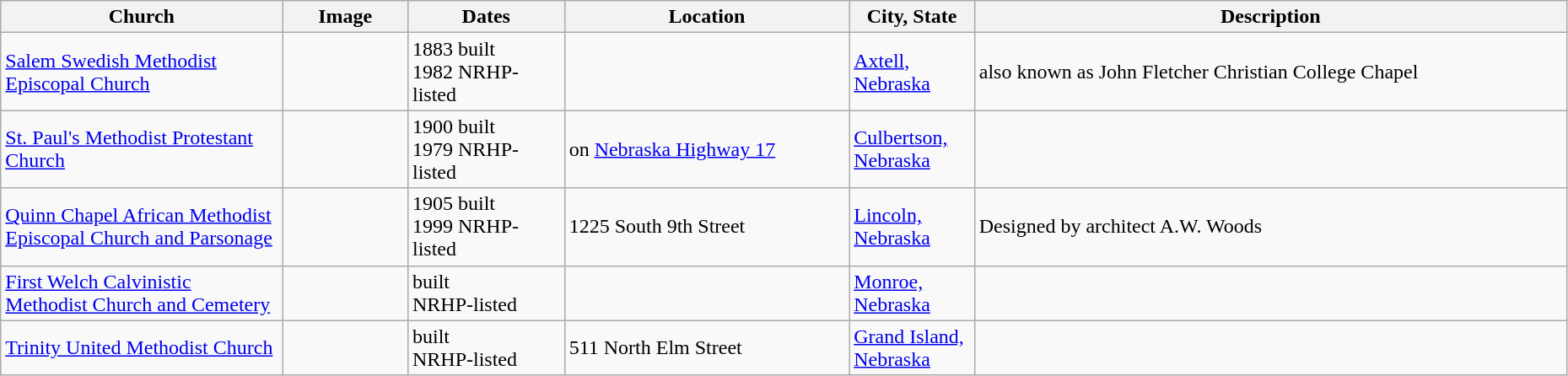<table class="wikitable sortable" style="width:98%">
<tr>
<th style="width:18%;"><strong>Church</strong></th>
<th style="width:8%;" class="unsortable"><strong>Image</strong></th>
<th style="width:10%;"><strong>Dates</strong></th>
<th><strong>Location</strong></th>
<th style="width:8%;"><strong>City, State</strong></th>
<th class="unsortable"><strong>Description</strong></th>
</tr>
<tr>
<td><a href='#'>Salem Swedish Methodist Episcopal Church</a></td>
<td></td>
<td>1883 built<br>1982 NRHP-listed</td>
<td></td>
<td><a href='#'>Axtell, Nebraska</a></td>
<td>also known as John Fletcher Christian College Chapel</td>
</tr>
<tr>
<td><a href='#'>St. Paul's Methodist Protestant Church</a></td>
<td></td>
<td>1900 built<br>1979 NRHP-listed</td>
<td>on <a href='#'>Nebraska Highway 17</a></td>
<td><a href='#'>Culbertson, Nebraska</a></td>
<td></td>
</tr>
<tr>
<td><a href='#'>Quinn Chapel African Methodist Episcopal Church and Parsonage</a></td>
<td></td>
<td>1905 built<br>1999 NRHP-listed</td>
<td>1225 South 9th Street</td>
<td><a href='#'>Lincoln, Nebraska</a></td>
<td>Designed by architect A.W. Woods</td>
</tr>
<tr>
<td><a href='#'>First Welch Calvinistic Methodist Church and Cemetery</a></td>
<td></td>
<td>built<br> NRHP-listed</td>
<td></td>
<td><a href='#'>Monroe, Nebraska</a></td>
<td></td>
</tr>
<tr>
<td><a href='#'>Trinity United Methodist Church</a></td>
<td></td>
<td>built<br> NRHP-listed</td>
<td>511 North Elm Street<br><small></small></td>
<td><a href='#'>Grand Island, Nebraska</a></td>
<td></td>
</tr>
</table>
